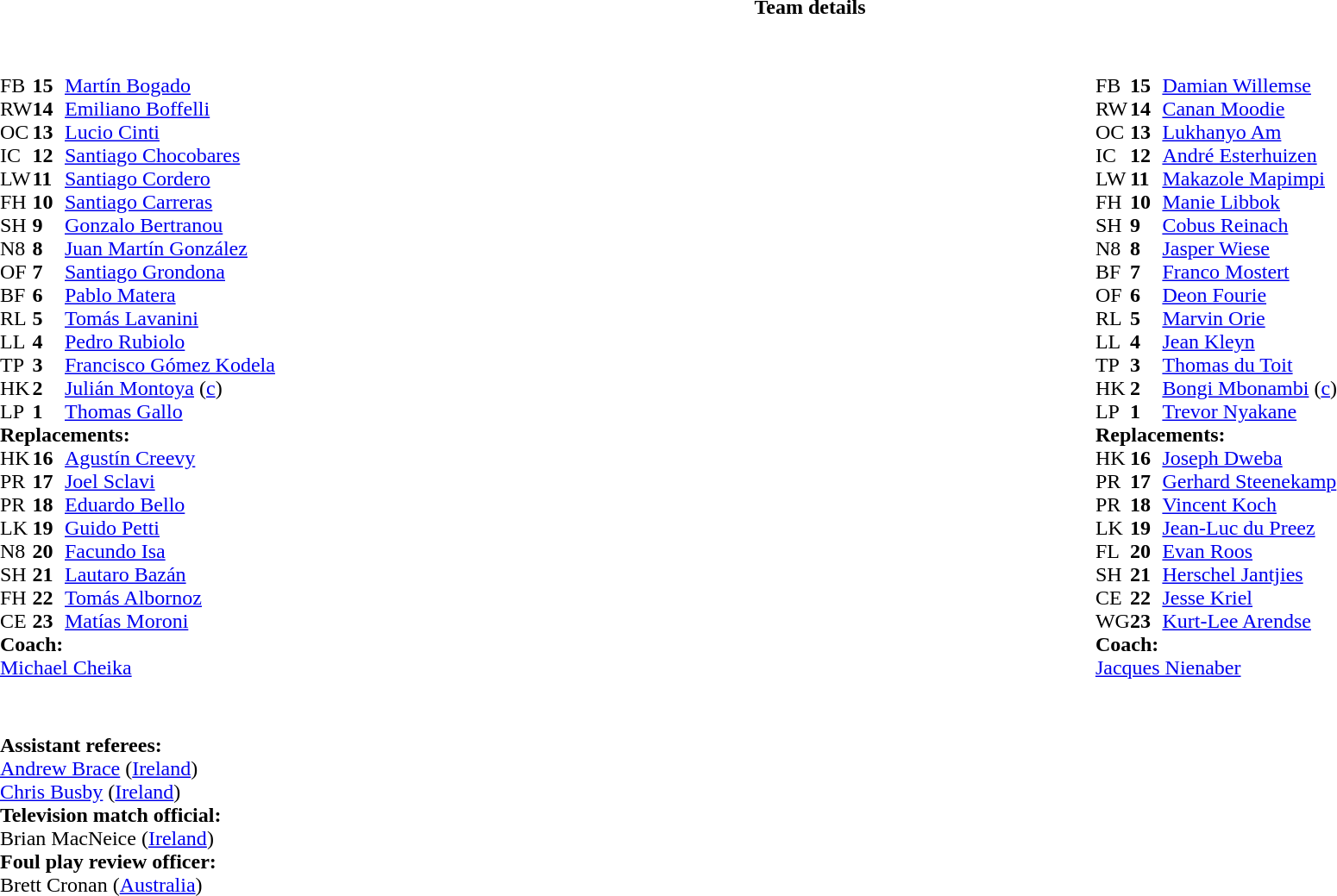<table border="0" style="width:100%;" class="collapsible collapsed">
<tr>
<th>Team details</th>
</tr>
<tr>
<td><br><table style="width:100%">
<tr>
<td style="vertical-align:top;width:50%"><br><table cellspacing="0" cellpadding="0">
<tr>
<th width="25"></th>
<th width="25"></th>
</tr>
<tr>
<td>FB</td>
<td><strong>15</strong></td>
<td><a href='#'>Martín Bogado</a></td>
<td></td>
<td></td>
</tr>
<tr>
<td>RW</td>
<td><strong>14</strong></td>
<td><a href='#'>Emiliano Boffelli</a></td>
</tr>
<tr>
<td>OC</td>
<td><strong>13</strong></td>
<td><a href='#'>Lucio Cinti</a></td>
</tr>
<tr>
<td>IC</td>
<td><strong>12</strong></td>
<td><a href='#'>Santiago Chocobares</a></td>
<td></td>
<td></td>
</tr>
<tr>
<td>LW</td>
<td><strong>11</strong></td>
<td><a href='#'>Santiago Cordero</a></td>
</tr>
<tr>
<td>FH</td>
<td><strong>10</strong></td>
<td><a href='#'>Santiago Carreras</a></td>
</tr>
<tr>
<td>SH</td>
<td><strong>9</strong></td>
<td><a href='#'>Gonzalo Bertranou</a></td>
<td></td>
<td></td>
</tr>
<tr>
<td>N8</td>
<td><strong>8</strong></td>
<td><a href='#'>Juan Martín González</a></td>
</tr>
<tr>
<td>OF</td>
<td><strong>7</strong></td>
<td><a href='#'>Santiago Grondona</a></td>
<td></td>
<td></td>
</tr>
<tr>
<td>BF</td>
<td><strong>6</strong></td>
<td><a href='#'>Pablo Matera</a></td>
</tr>
<tr>
<td>RL</td>
<td><strong>5</strong></td>
<td><a href='#'>Tomás Lavanini</a></td>
</tr>
<tr>
<td>LL</td>
<td><strong>4</strong></td>
<td><a href='#'>Pedro Rubiolo</a></td>
<td></td>
<td></td>
</tr>
<tr>
<td>TP</td>
<td><strong>3</strong></td>
<td><a href='#'>Francisco Gómez Kodela</a></td>
<td></td>
<td></td>
</tr>
<tr>
<td>HK</td>
<td><strong>2</strong></td>
<td><a href='#'>Julián Montoya</a> (<a href='#'>c</a>)</td>
<td></td>
<td></td>
</tr>
<tr>
<td>LP</td>
<td><strong>1</strong></td>
<td><a href='#'>Thomas Gallo</a></td>
<td></td>
<td></td>
</tr>
<tr>
<td colspan="3"><strong>Replacements:</strong></td>
</tr>
<tr>
<td>HK</td>
<td><strong>16</strong></td>
<td><a href='#'>Agustín Creevy</a></td>
<td></td>
<td></td>
</tr>
<tr>
<td>PR</td>
<td><strong>17</strong></td>
<td><a href='#'>Joel Sclavi</a></td>
<td></td>
<td></td>
</tr>
<tr>
<td>PR</td>
<td><strong>18</strong></td>
<td><a href='#'>Eduardo Bello</a></td>
<td></td>
<td></td>
</tr>
<tr>
<td>LK</td>
<td><strong>19</strong></td>
<td><a href='#'>Guido Petti</a></td>
<td></td>
<td></td>
</tr>
<tr>
<td>N8</td>
<td><strong>20</strong></td>
<td><a href='#'>Facundo Isa</a></td>
<td></td>
<td></td>
</tr>
<tr>
<td>SH</td>
<td><strong>21</strong></td>
<td><a href='#'>Lautaro Bazán</a></td>
<td></td>
<td></td>
</tr>
<tr>
<td>FH</td>
<td><strong>22</strong></td>
<td><a href='#'>Tomás Albornoz</a></td>
<td></td>
<td></td>
</tr>
<tr>
<td>CE</td>
<td><strong>23</strong></td>
<td><a href='#'>Matías Moroni</a></td>
<td></td>
<td></td>
</tr>
<tr>
<td colspan="3"><strong>Coach:</strong></td>
</tr>
<tr>
<td colspan="3"> <a href='#'>Michael Cheika</a></td>
</tr>
</table>
</td>
<td style="vertical-align:top;width:50%"><br><table cellspacing="0" cellpadding="0" style="margin:auto">
<tr>
<th width="25"></th>
<th width="25"></th>
</tr>
<tr>
<td>FB</td>
<td><strong>15</strong></td>
<td><a href='#'>Damian Willemse</a></td>
</tr>
<tr>
<td>RW</td>
<td><strong>14</strong></td>
<td><a href='#'>Canan Moodie</a></td>
</tr>
<tr>
<td>OC</td>
<td><strong>13</strong></td>
<td><a href='#'>Lukhanyo Am</a></td>
<td></td>
<td></td>
</tr>
<tr>
<td>IC</td>
<td><strong>12</strong></td>
<td><a href='#'>André Esterhuizen</a></td>
</tr>
<tr>
<td>LW</td>
<td><strong>11</strong></td>
<td><a href='#'>Makazole Mapimpi</a></td>
</tr>
<tr>
<td>FH</td>
<td><strong>10</strong></td>
<td><a href='#'>Manie Libbok</a></td>
</tr>
<tr>
<td>SH</td>
<td><strong>9</strong></td>
<td><a href='#'>Cobus Reinach</a></td>
<td></td>
<td></td>
</tr>
<tr>
<td>N8</td>
<td><strong>8</strong></td>
<td><a href='#'>Jasper Wiese</a></td>
<td></td>
<td></td>
</tr>
<tr>
<td>BF</td>
<td><strong>7</strong></td>
<td><a href='#'>Franco Mostert</a></td>
<td></td>
</tr>
<tr>
<td>OF</td>
<td><strong>6</strong></td>
<td><a href='#'>Deon Fourie</a></td>
</tr>
<tr>
<td>RL</td>
<td><strong>5</strong></td>
<td><a href='#'>Marvin Orie</a></td>
<td></td>
<td></td>
</tr>
<tr>
<td>LL</td>
<td><strong>4</strong></td>
<td><a href='#'>Jean Kleyn</a></td>
</tr>
<tr>
<td>TP</td>
<td><strong>3</strong></td>
<td><a href='#'>Thomas du Toit</a></td>
<td></td>
<td></td>
</tr>
<tr>
<td>HK</td>
<td><strong>2</strong></td>
<td><a href='#'>Bongi Mbonambi</a> (<a href='#'>c</a>)</td>
<td></td>
<td></td>
</tr>
<tr>
<td>LP</td>
<td><strong>1</strong></td>
<td><a href='#'>Trevor Nyakane</a></td>
<td></td>
<td></td>
<td></td>
<td></td>
<td></td>
<td></td>
</tr>
<tr>
<td colspan="3"><strong>Replacements:</strong></td>
</tr>
<tr>
<td>HK</td>
<td><strong>16</strong></td>
<td><a href='#'>Joseph Dweba</a></td>
<td></td>
<td></td>
</tr>
<tr>
<td>PR</td>
<td><strong>17</strong></td>
<td><a href='#'>Gerhard Steenekamp</a></td>
<td></td>
<td></td>
<td></td>
<td></td>
<td></td>
<td></td>
</tr>
<tr>
<td>PR</td>
<td><strong>18</strong></td>
<td><a href='#'>Vincent Koch</a></td>
<td></td>
<td></td>
</tr>
<tr>
<td>LK</td>
<td><strong>19</strong></td>
<td><a href='#'>Jean-Luc du Preez</a></td>
<td></td>
<td></td>
</tr>
<tr>
<td>FL</td>
<td><strong>20</strong></td>
<td><a href='#'>Evan Roos</a></td>
<td></td>
<td></td>
</tr>
<tr>
<td>SH</td>
<td><strong>21</strong></td>
<td><a href='#'>Herschel Jantjies</a></td>
<td></td>
<td></td>
</tr>
<tr>
<td>CE</td>
<td><strong>22</strong></td>
<td><a href='#'>Jesse Kriel</a></td>
<td></td>
<td></td>
</tr>
<tr>
<td>WG</td>
<td><strong>23</strong></td>
<td><a href='#'>Kurt-Lee Arendse</a></td>
</tr>
<tr>
<td colspan="3"><strong>Coach:</strong></td>
</tr>
<tr>
<td colspan="3"> <a href='#'>Jacques Nienaber</a></td>
</tr>
</table>
</td>
</tr>
</table>
<table style="width:100%">
<tr>
<td><br><br><strong>Assistant referees:</strong>
<br><a href='#'>Andrew Brace</a> (<a href='#'>Ireland</a>)
<br><a href='#'>Chris Busby</a> (<a href='#'>Ireland</a>)
<br><strong>Television match official:</strong>
<br>Brian MacNeice (<a href='#'>Ireland</a>)
<br><strong>Foul play review officer:</strong>
<br>Brett Cronan (<a href='#'>Australia</a>)</td>
</tr>
</table>
</td>
</tr>
</table>
